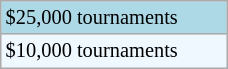<table class="wikitable" style="font-size:85%; width:12%;">
<tr style="background:lightblue;">
<td>$25,000 tournaments</td>
</tr>
<tr style="background:#f0f8ff;">
<td>$10,000 tournaments</td>
</tr>
</table>
